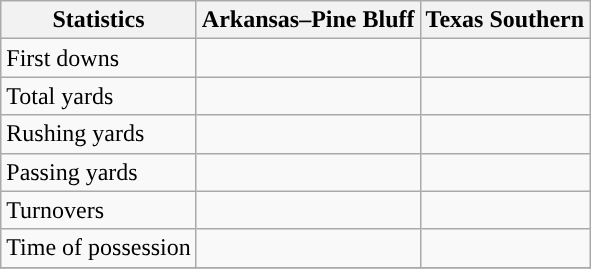<table class="wikitable">
<tr>
<th>Statistics</th>
<th>Arkansas–Pine Bluff</th>
<th>Texas Southern</th>
</tr>
<tr>
<td>First downs</td>
<td> </td>
<td> </td>
</tr>
<tr>
<td>Total yards</td>
<td> </td>
<td> </td>
</tr>
<tr>
<td>Rushing yards</td>
<td> </td>
<td> </td>
</tr>
<tr>
<td>Passing yards</td>
<td> </td>
<td> </td>
</tr>
<tr>
<td>Turnovers</td>
<td> </td>
<td> </td>
</tr>
<tr>
<td>Time of possession</td>
<td> </td>
<td> </td>
</tr>
<tr>
</tr>
</table>
